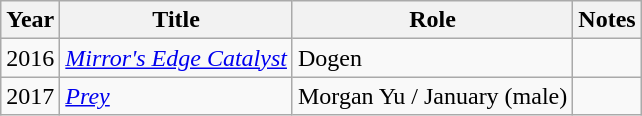<table class="wikitable">
<tr>
<th>Year</th>
<th>Title</th>
<th>Role</th>
<th class="unsortable">Notes</th>
</tr>
<tr>
<td>2016</td>
<td><em><a href='#'>Mirror's Edge Catalyst</a></em></td>
<td>Dogen</td>
<td></td>
</tr>
<tr>
<td>2017</td>
<td><em><a href='#'>Prey</a></em></td>
<td>Morgan Yu / January (male)</td>
<td></td>
</tr>
</table>
